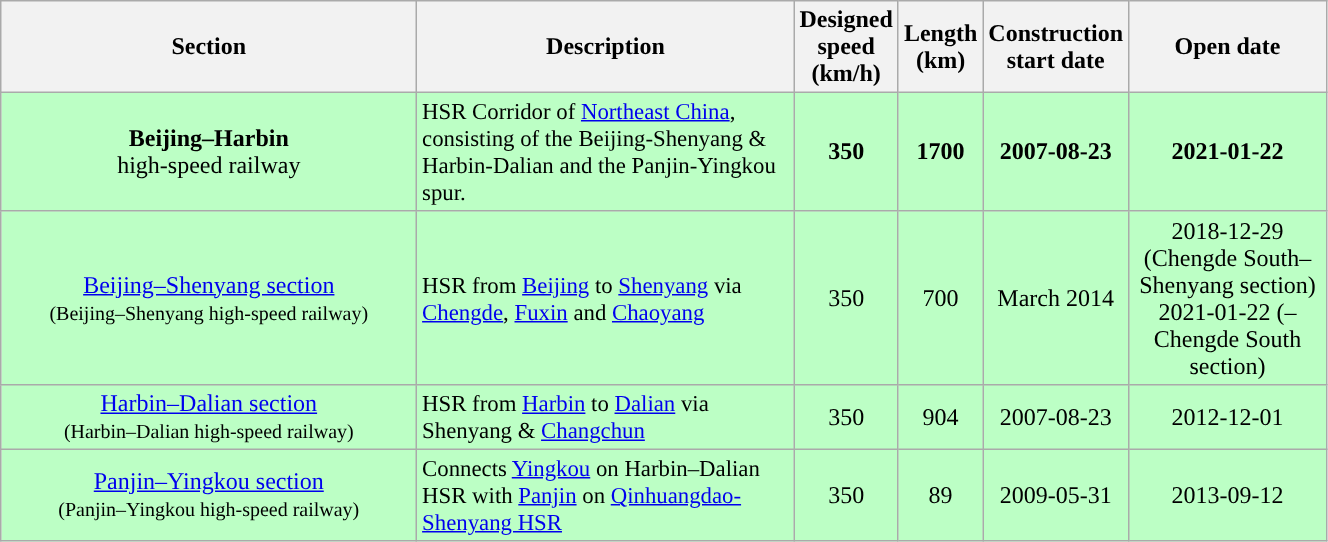<table class="wikitable sortable" width=70% style="font-size:100%;text-align: center;">
<tr>
<th width="270">Section</th>
<th>Description</th>
<th>Designed <br> speed <br> (km/h) <br></th>
<th>Length <br> (km) <br></th>
<th>Construction <br> start date <br></th>
<th>Open date <br></th>
</tr>
<tr style="background:#bcffc5;">
<td style="font-size:100%;"><strong>Beijing–Harbin</strong> <br> high-speed railway <br> </td>
<td style="font-size:95%; text-align:left">HSR Corridor of <a href='#'>Northeast China</a>, consisting of the Beijing-Shenyang & Harbin-Dalian and the Panjin-Yingkou spur.</td>
<td><strong>350</strong></td>
<td><strong>1700</strong></td>
<td><strong>2007-08-23</strong></td>
<td><strong>2021-01-22</strong></td>
</tr>
<tr style="background:#bcffc5;">
<td><a href='#'>Beijing–Shenyang section</a> <br> <small>(Beijing–Shenyang high-speed railway)</small> <br> </td>
<td style="font-size:95%; text-align:left">HSR from <a href='#'>Beijing</a> to <a href='#'>Shenyang</a> via <a href='#'>Chengde</a>, <a href='#'>Fuxin</a> and <a href='#'>Chaoyang</a></td>
<td>350</td>
<td>700</td>
<td>March 2014</td>
<td>2018-12-29 (Chengde South–Shenyang section)<br>2021-01-22 (–Chengde South section)</td>
</tr>
<tr style="background:#bcffc5;">
<td><a href='#'>Harbin–Dalian section</a> <br> <small>(Harbin–Dalian high-speed railway)</small> <br> </td>
<td style="font-size:95%; text-align:left">HSR from <a href='#'>Harbin</a> to <a href='#'>Dalian</a> via Shenyang & <a href='#'>Changchun</a></td>
<td>350</td>
<td>904</td>
<td>2007-08-23</td>
<td>2012-12-01</td>
</tr>
<tr style="background:#bcffc5;">
<td><a href='#'>Panjin–Yingkou section</a> <br> <small>(Panjin–Yingkou high-speed railway)</small></td>
<td style="font-size:95%; text-align:left">Connects <a href='#'>Yingkou</a> on Harbin–Dalian HSR with <a href='#'>Panjin</a> on <a href='#'>Qinhuangdao-Shenyang HSR</a></td>
<td>350</td>
<td>89</td>
<td>2009-05-31</td>
<td>2013-09-12</td>
</tr>
</table>
